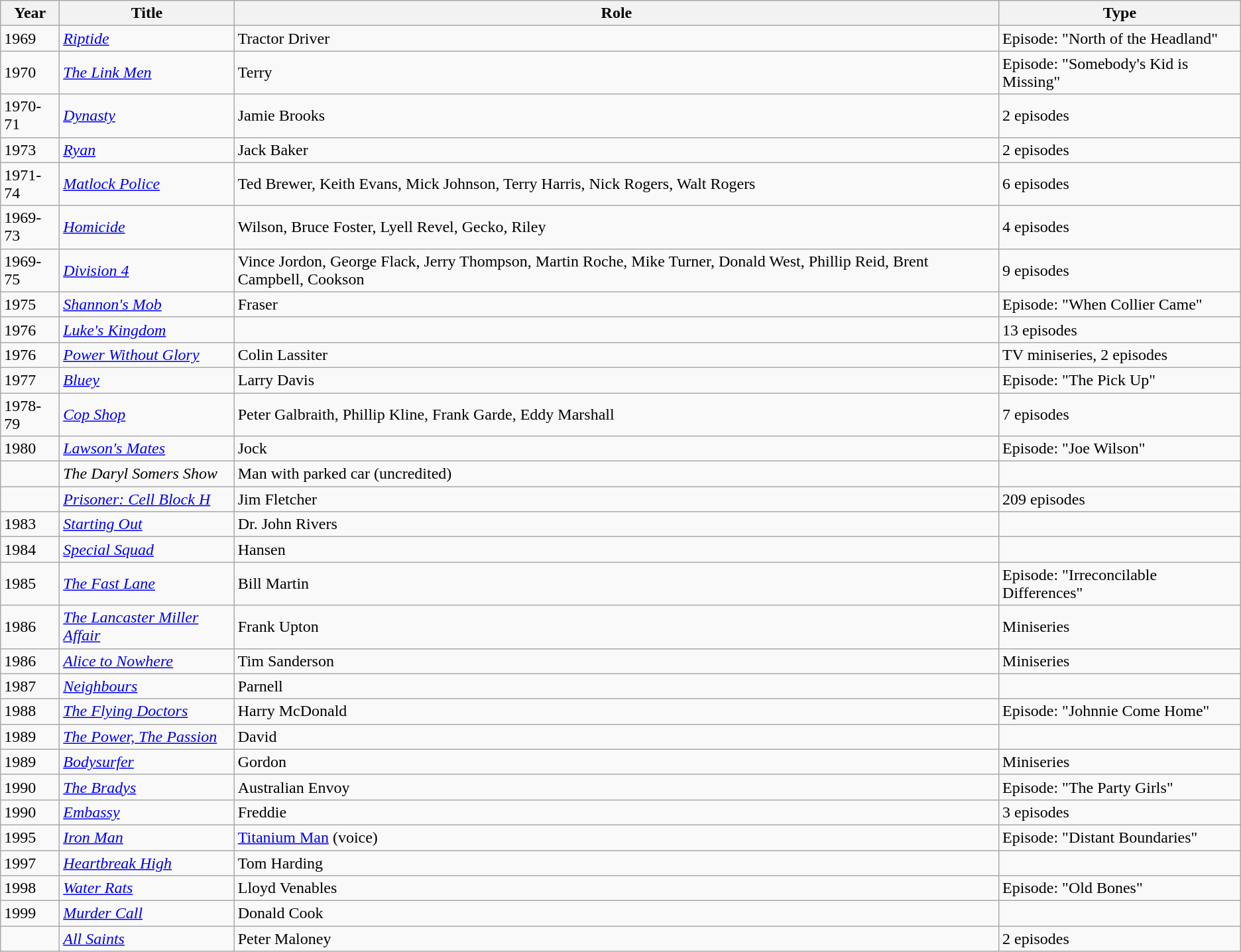<table class="wikitable">
<tr>
<th>Year</th>
<th>Title</th>
<th>Role</th>
<th>Type</th>
</tr>
<tr>
<td>1969</td>
<td><em><a href='#'>Riptide</a></em></td>
<td>Tractor Driver</td>
<td>Episode: "North of the Headland"</td>
</tr>
<tr>
<td>1970</td>
<td><em><a href='#'>The Link Men</a></em></td>
<td>Terry</td>
<td>Episode: "Somebody's Kid is Missing"</td>
</tr>
<tr>
<td>1970-71</td>
<td><em><a href='#'>Dynasty</a></em></td>
<td>Jamie Brooks</td>
<td>2 episodes</td>
</tr>
<tr>
<td>1973</td>
<td><em><a href='#'>Ryan</a></em></td>
<td>Jack Baker</td>
<td>2 episodes</td>
</tr>
<tr>
<td>1971-74</td>
<td><em><a href='#'>Matlock Police</a></em></td>
<td>Ted Brewer, Keith Evans, Mick Johnson, Terry Harris, Nick Rogers, Walt Rogers</td>
<td>6 episodes</td>
</tr>
<tr>
<td>1969-73</td>
<td><em><a href='#'>Homicide</a></em></td>
<td>Wilson, Bruce Foster, Lyell Revel, Gecko, Riley</td>
<td>4 episodes</td>
</tr>
<tr>
<td>1969-75</td>
<td><em><a href='#'>Division 4</a></em></td>
<td>Vince Jordon, George Flack, Jerry Thompson, Martin Roche, Mike Turner, Donald West, Phillip Reid, Brent Campbell, Cookson</td>
<td>9 episodes</td>
</tr>
<tr>
<td>1975</td>
<td><em><a href='#'>Shannon's Mob</a></em></td>
<td>Fraser</td>
<td>Episode: "When Collier Came"</td>
</tr>
<tr>
<td>1976</td>
<td><em><a href='#'>Luke's Kingdom</a></em></td>
<td></td>
<td>13 episodes</td>
</tr>
<tr>
<td>1976</td>
<td><em><a href='#'>Power Without Glory</a></em></td>
<td>Colin Lassiter</td>
<td>TV miniseries, 2 episodes</td>
</tr>
<tr>
<td>1977</td>
<td><em><a href='#'>Bluey</a></em></td>
<td>Larry Davis</td>
<td>Episode: "The Pick Up"</td>
</tr>
<tr>
<td>1978-79</td>
<td><em><a href='#'>Cop Shop</a></em></td>
<td>Peter Galbraith, Phillip Kline, Frank Garde, Eddy Marshall</td>
<td>7 episodes</td>
</tr>
<tr>
<td>1980</td>
<td><em><a href='#'>Lawson's Mates</a></em></td>
<td>Jock</td>
<td>Episode: "Joe Wilson"</td>
</tr>
<tr>
<td></td>
<td><em>The Daryl Somers Show</em></td>
<td>Man with parked car (uncredited)</td>
<td></td>
</tr>
<tr>
<td></td>
<td><em><a href='#'>Prisoner: Cell Block H</a></em></td>
<td>Jim Fletcher</td>
<td>209 episodes</td>
</tr>
<tr>
<td>1983</td>
<td><em><a href='#'>Starting Out</a></em></td>
<td>Dr. John Rivers</td>
<td></td>
</tr>
<tr>
<td>1984</td>
<td><em><a href='#'>Special Squad</a></em></td>
<td>Hansen</td>
<td></td>
</tr>
<tr>
<td>1985</td>
<td><em><a href='#'>The Fast Lane</a></em></td>
<td>Bill Martin</td>
<td>Episode: "Irreconcilable Differences"</td>
</tr>
<tr>
<td>1986</td>
<td><em><a href='#'>The Lancaster Miller Affair</a></em></td>
<td>Frank Upton</td>
<td>Miniseries</td>
</tr>
<tr>
<td>1986</td>
<td><em><a href='#'>Alice to Nowhere</a></em></td>
<td>Tim Sanderson</td>
<td>Miniseries</td>
</tr>
<tr>
<td>1987</td>
<td><em><a href='#'>Neighbours</a></em></td>
<td>Parnell</td>
<td></td>
</tr>
<tr>
<td>1988</td>
<td><em><a href='#'>The Flying Doctors</a></em></td>
<td>Harry McDonald</td>
<td>Episode: "Johnnie Come Home"</td>
</tr>
<tr>
<td>1989</td>
<td><em><a href='#'>The Power, The Passion</a></em></td>
<td>David</td>
<td></td>
</tr>
<tr>
<td>1989</td>
<td><em><a href='#'>Bodysurfer</a></em></td>
<td>Gordon</td>
<td>Miniseries</td>
</tr>
<tr>
<td>1990</td>
<td><em><a href='#'>The Bradys</a></em></td>
<td>Australian Envoy</td>
<td>Episode: "The Party Girls"</td>
</tr>
<tr>
<td>1990</td>
<td><em><a href='#'>Embassy</a></em></td>
<td>Freddie</td>
<td>3 episodes</td>
</tr>
<tr>
<td>1995</td>
<td><em><a href='#'>Iron Man</a></em></td>
<td><a href='#'>Titanium Man</a> (voice)</td>
<td>Episode: "Distant Boundaries"</td>
</tr>
<tr>
<td>1997</td>
<td><em><a href='#'>Heartbreak High</a></em></td>
<td>Tom Harding</td>
<td></td>
</tr>
<tr>
<td>1998</td>
<td><em><a href='#'>Water Rats</a></em></td>
<td>Lloyd Venables</td>
<td>Episode: "Old Bones"</td>
</tr>
<tr>
<td>1999</td>
<td><em><a href='#'>Murder Call</a></em></td>
<td>Donald Cook</td>
<td></td>
</tr>
<tr>
<td></td>
<td><em><a href='#'>All Saints</a></em></td>
<td>Peter Maloney</td>
<td>2 episodes</td>
</tr>
</table>
